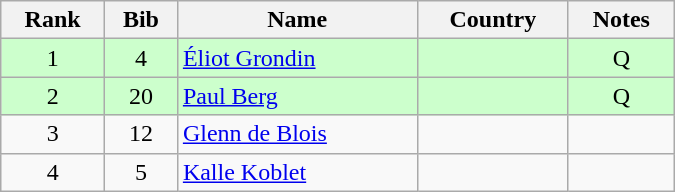<table class="wikitable" style="text-align:center; width:450px">
<tr>
<th>Rank</th>
<th>Bib</th>
<th>Name</th>
<th>Country</th>
<th>Notes</th>
</tr>
<tr bgcolor=ccffcc>
<td>1</td>
<td>4</td>
<td align=left><a href='#'>Éliot Grondin</a></td>
<td align=left></td>
<td>Q</td>
</tr>
<tr bgcolor=ccffcc>
<td>2</td>
<td>20</td>
<td align=left><a href='#'>Paul Berg</a></td>
<td align=left></td>
<td>Q</td>
</tr>
<tr>
<td>3</td>
<td>12</td>
<td align=left><a href='#'>Glenn de Blois</a></td>
<td align=left></td>
<td></td>
</tr>
<tr>
<td>4</td>
<td>5</td>
<td align=left><a href='#'>Kalle Koblet</a></td>
<td align=left></td>
<td></td>
</tr>
</table>
